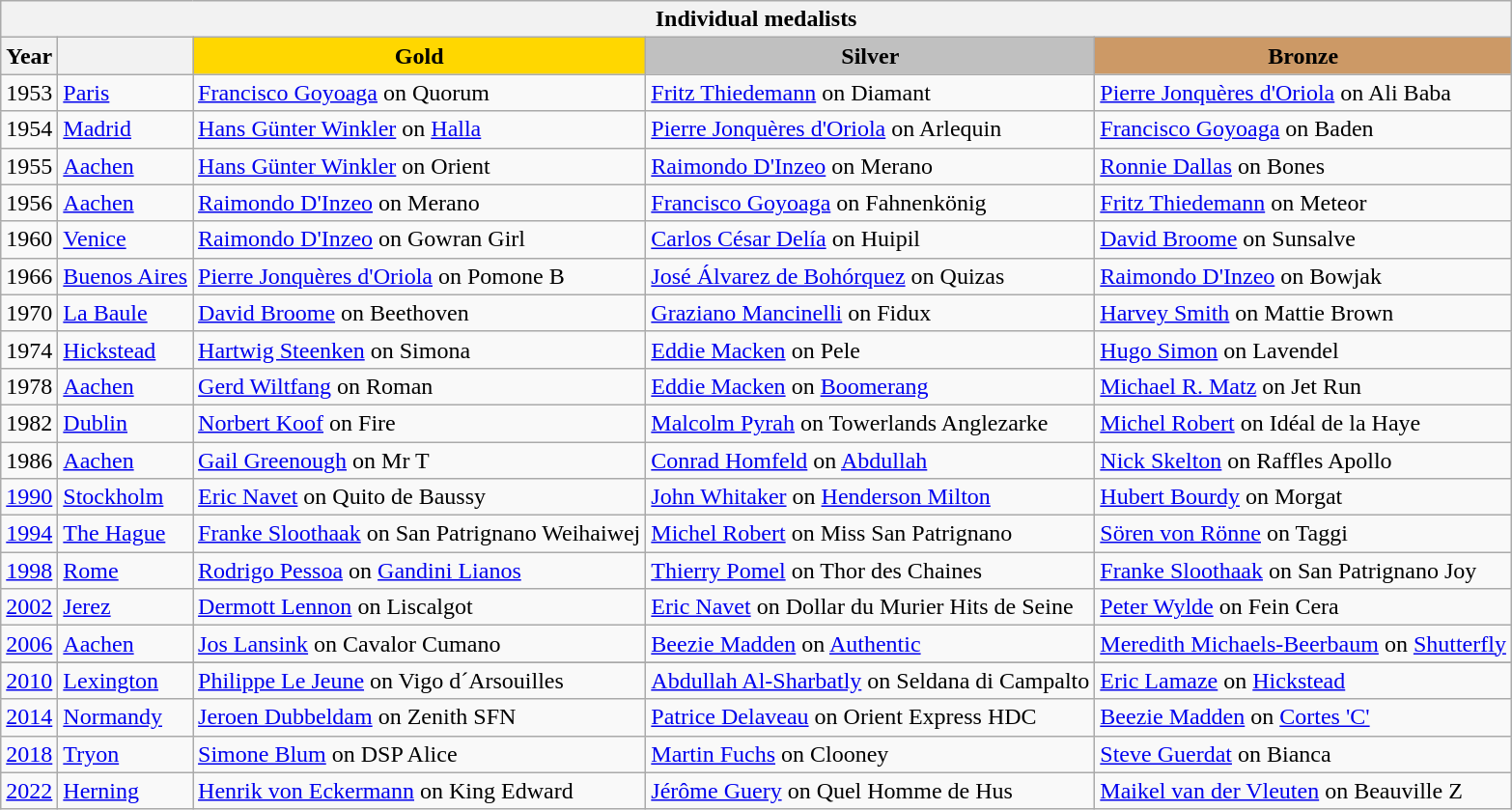<table class="wikitable">
<tr>
<th colspan=6 align="center"><strong>Individual medalists</strong></th>
</tr>
<tr>
<th>Year</th>
<th></th>
<th style="background-color:gold;">Gold</th>
<th style="background-color:silver;">Silver</th>
<th style="background-color:#cc9966;">Bronze</th>
</tr>
<tr>
<td>1953</td>
<td> <a href='#'>Paris</a></td>
<td> <a href='#'>Francisco Goyoaga</a> on Quorum</td>
<td> <a href='#'>Fritz Thiedemann</a> on Diamant</td>
<td> <a href='#'>Pierre Jonquères d'Oriola</a> on Ali Baba</td>
</tr>
<tr>
<td>1954</td>
<td> <a href='#'>Madrid</a></td>
<td> <a href='#'>Hans Günter Winkler</a> on <a href='#'>Halla</a></td>
<td> <a href='#'>Pierre Jonquères d'Oriola</a> on Arlequin</td>
<td> <a href='#'>Francisco Goyoaga</a> on Baden</td>
</tr>
<tr>
<td>1955</td>
<td> <a href='#'>Aachen</a></td>
<td> <a href='#'>Hans Günter Winkler</a> on Orient</td>
<td> <a href='#'>Raimondo D'Inzeo</a> on Merano</td>
<td> <a href='#'>Ronnie Dallas</a> on Bones</td>
</tr>
<tr>
<td>1956</td>
<td> <a href='#'>Aachen</a></td>
<td> <a href='#'>Raimondo D'Inzeo</a> on Merano</td>
<td> <a href='#'>Francisco Goyoaga</a> on Fahnenkönig</td>
<td> <a href='#'>Fritz Thiedemann</a> on Meteor</td>
</tr>
<tr>
<td>1960</td>
<td> <a href='#'>Venice</a></td>
<td> <a href='#'>Raimondo D'Inzeo</a> on Gowran Girl</td>
<td> <a href='#'>Carlos César Delía</a> on Huipil</td>
<td> <a href='#'>David Broome</a> on Sunsalve</td>
</tr>
<tr>
<td>1966</td>
<td> <a href='#'>Buenos Aires</a></td>
<td> <a href='#'>Pierre Jonquères d'Oriola</a> on Pomone B</td>
<td> <a href='#'>José Álvarez de Bohórquez</a> on Quizas</td>
<td> <a href='#'>Raimondo D'Inzeo</a> on Bowjak</td>
</tr>
<tr>
<td>1970</td>
<td> <a href='#'>La Baule</a></td>
<td> <a href='#'>David Broome</a> on Beethoven</td>
<td> <a href='#'>Graziano Mancinelli</a> on Fidux</td>
<td> <a href='#'>Harvey Smith</a> on Mattie Brown</td>
</tr>
<tr>
<td>1974</td>
<td> <a href='#'>Hickstead</a></td>
<td> <a href='#'>Hartwig Steenken</a> on Simona</td>
<td> <a href='#'>Eddie Macken</a> on Pele</td>
<td> <a href='#'>Hugo Simon</a> on Lavendel</td>
</tr>
<tr>
<td>1978</td>
<td> <a href='#'>Aachen</a></td>
<td> <a href='#'>Gerd Wiltfang</a> on Roman</td>
<td> <a href='#'>Eddie Macken</a> on <a href='#'>Boomerang</a></td>
<td> <a href='#'>Michael R. Matz</a> on Jet Run</td>
</tr>
<tr>
<td>1982</td>
<td> <a href='#'>Dublin</a></td>
<td> <a href='#'>Norbert Koof</a> on Fire</td>
<td> <a href='#'>Malcolm Pyrah</a> on Towerlands Anglezarke</td>
<td> <a href='#'>Michel Robert</a> on Idéal de la Haye</td>
</tr>
<tr>
<td>1986</td>
<td> <a href='#'>Aachen</a></td>
<td> <a href='#'>Gail Greenough</a> on Mr T</td>
<td> <a href='#'>Conrad Homfeld</a> on <a href='#'>Abdullah</a></td>
<td> <a href='#'>Nick Skelton</a> on Raffles Apollo</td>
</tr>
<tr>
<td><a href='#'>1990</a></td>
<td> <a href='#'>Stockholm</a></td>
<td> <a href='#'>Eric Navet</a> on Quito de Baussy</td>
<td> <a href='#'>John Whitaker</a> on <a href='#'>Henderson Milton</a></td>
<td> <a href='#'>Hubert Bourdy</a> on Morgat</td>
</tr>
<tr>
<td><a href='#'>1994</a></td>
<td> <a href='#'>The Hague</a></td>
<td> <a href='#'>Franke Sloothaak</a> on San Patrignano Weihaiwej</td>
<td> <a href='#'>Michel Robert</a> on Miss San Patrignano</td>
<td> <a href='#'>Sören von Rönne</a> on Taggi</td>
</tr>
<tr>
<td><a href='#'>1998</a></td>
<td> <a href='#'>Rome</a></td>
<td> <a href='#'>Rodrigo Pessoa</a> on <a href='#'>Gandini Lianos</a></td>
<td> <a href='#'>Thierry Pomel</a> on Thor des Chaines</td>
<td> <a href='#'>Franke Sloothaak</a> on San Patrignano Joy</td>
</tr>
<tr>
<td><a href='#'>2002</a></td>
<td> <a href='#'>Jerez</a></td>
<td> <a href='#'>Dermott Lennon</a> on Liscalgot</td>
<td> <a href='#'>Eric Navet</a> on Dollar du Murier Hits de Seine</td>
<td> <a href='#'>Peter Wylde</a> on Fein Cera</td>
</tr>
<tr>
<td><a href='#'>2006</a></td>
<td> <a href='#'>Aachen</a></td>
<td> <a href='#'>Jos Lansink</a> on Cavalor Cumano</td>
<td> <a href='#'>Beezie Madden</a> on <a href='#'>Authentic</a></td>
<td> <a href='#'>Meredith Michaels-Beerbaum</a> on <a href='#'>Shutterfly</a></td>
</tr>
<tr>
</tr>
<tr>
<td><a href='#'>2010</a></td>
<td> <a href='#'>Lexington</a></td>
<td> <a href='#'>Philippe Le Jeune</a> on Vigo d´Arsouilles</td>
<td> <a href='#'>Abdullah Al-Sharbatly</a> on Seldana di Campalto</td>
<td> <a href='#'>Eric Lamaze</a> on <a href='#'>Hickstead</a></td>
</tr>
<tr>
<td><a href='#'>2014</a></td>
<td> <a href='#'>Normandy</a></td>
<td> <a href='#'>Jeroen Dubbeldam</a> on Zenith SFN</td>
<td> <a href='#'>Patrice Delaveau</a> on Orient Express HDC</td>
<td> <a href='#'>Beezie Madden</a> on <a href='#'>Cortes 'C'</a></td>
</tr>
<tr>
<td><a href='#'>2018</a></td>
<td> <a href='#'>Tryon</a></td>
<td> <a href='#'>Simone Blum</a> on DSP Alice</td>
<td> <a href='#'>Martin Fuchs</a> on Clooney</td>
<td> <a href='#'>Steve Guerdat</a> on Bianca</td>
</tr>
<tr>
<td><a href='#'>2022</a></td>
<td> <a href='#'>Herning</a></td>
<td> <a href='#'>Henrik von Eckermann</a> on King Edward</td>
<td> <a href='#'>Jérôme Guery</a> on Quel Homme de Hus</td>
<td> <a href='#'>Maikel van der Vleuten</a> on Beauville Z</td>
</tr>
</table>
